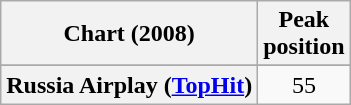<table class="wikitable sortable plainrowheaders" style="text-align:center">
<tr>
<th scope="col">Chart (2008)</th>
<th scope="col">Peak<br>position</th>
</tr>
<tr>
</tr>
<tr>
<th scope="row">Russia Airplay (<a href='#'>TopHit</a>)</th>
<td>55</td>
</tr>
</table>
